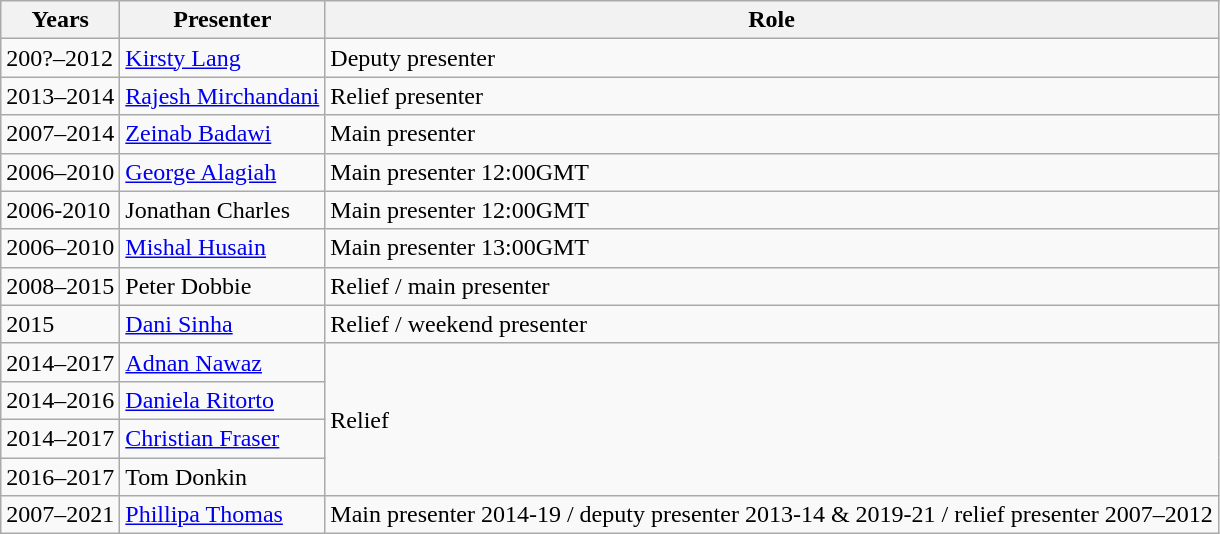<table class="wikitable">
<tr>
<th>Years</th>
<th>Presenter</th>
<th>Role</th>
</tr>
<tr>
<td>200?–2012</td>
<td><a href='#'>Kirsty Lang</a></td>
<td>Deputy presenter</td>
</tr>
<tr>
<td>2013–2014</td>
<td><a href='#'>Rajesh Mirchandani</a></td>
<td>Relief presenter</td>
</tr>
<tr>
<td>2007–2014</td>
<td><a href='#'>Zeinab Badawi</a></td>
<td>Main presenter</td>
</tr>
<tr>
<td>2006–2010</td>
<td><a href='#'>George Alagiah</a></td>
<td>Main presenter 12:00GMT</td>
</tr>
<tr>
<td>2006-2010</td>
<td>Jonathan Charles</td>
<td>Main presenter 12:00GMT</td>
</tr>
<tr>
<td>2006–2010</td>
<td><a href='#'>Mishal Husain</a></td>
<td>Main presenter 13:00GMT</td>
</tr>
<tr>
<td>2008–2015</td>
<td>Peter Dobbie</td>
<td>Relief / main presenter</td>
</tr>
<tr>
<td>2015</td>
<td><a href='#'>Dani Sinha</a></td>
<td>Relief / weekend presenter</td>
</tr>
<tr>
<td>2014–2017</td>
<td><a href='#'>Adnan Nawaz</a></td>
<td rowspan="4">Relief</td>
</tr>
<tr>
<td>2014–2016</td>
<td><a href='#'>Daniela Ritorto</a></td>
</tr>
<tr>
<td>2014–2017</td>
<td><a href='#'>Christian Fraser</a></td>
</tr>
<tr>
<td>2016–2017</td>
<td>Tom Donkin</td>
</tr>
<tr>
<td>2007–2021</td>
<td><a href='#'>Phillipa Thomas</a></td>
<td>Main presenter 2014-19 / deputy presenter 2013-14 & 2019-21 / relief presenter 2007–2012</td>
</tr>
</table>
